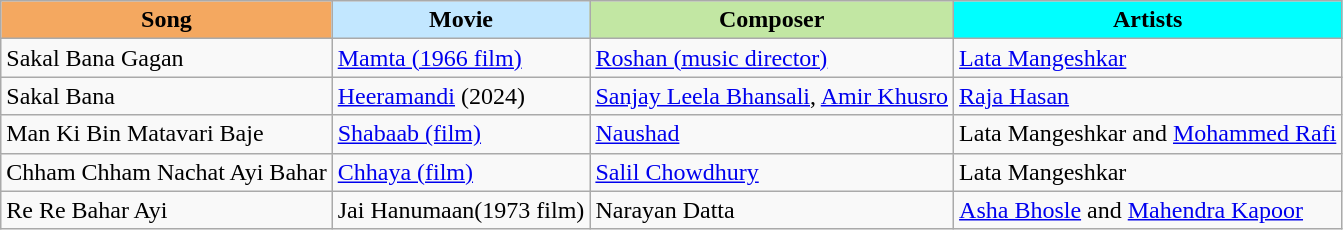<table class="wikitable sortable">
<tr>
<th style="background:#f4a860">Song</th>
<th style="background:#c2e7ff">Movie</th>
<th style="background:#c2e7a3">Composer</th>
<th style="background:#00ffff">Artists</th>
</tr>
<tr>
<td>Sakal Bana Gagan</td>
<td><a href='#'>Mamta (1966 film)</a></td>
<td><a href='#'>Roshan (music director)</a></td>
<td><a href='#'>Lata Mangeshkar</a></td>
</tr>
<tr>
<td>Sakal Bana</td>
<td><a href='#'>Heeramandi</a> (2024)</td>
<td><a href='#'>Sanjay Leela Bhansali</a>, <a href='#'>Amir Khusro</a></td>
<td><a href='#'>Raja Hasan</a></td>
</tr>
<tr>
<td>Man Ki Bin Matavari Baje</td>
<td><a href='#'>Shabaab (film)</a></td>
<td><a href='#'>Naushad</a></td>
<td>Lata Mangeshkar and <a href='#'>Mohammed Rafi</a></td>
</tr>
<tr>
<td>Chham Chham Nachat Ayi Bahar</td>
<td><a href='#'>Chhaya (film)</a></td>
<td><a href='#'>Salil Chowdhury</a></td>
<td>Lata Mangeshkar</td>
</tr>
<tr>
<td>Re Re Bahar Ayi</td>
<td>Jai Hanumaan(1973 film)</td>
<td>Narayan Datta</td>
<td><a href='#'>Asha Bhosle</a> and <a href='#'>Mahendra Kapoor</a></td>
</tr>
</table>
